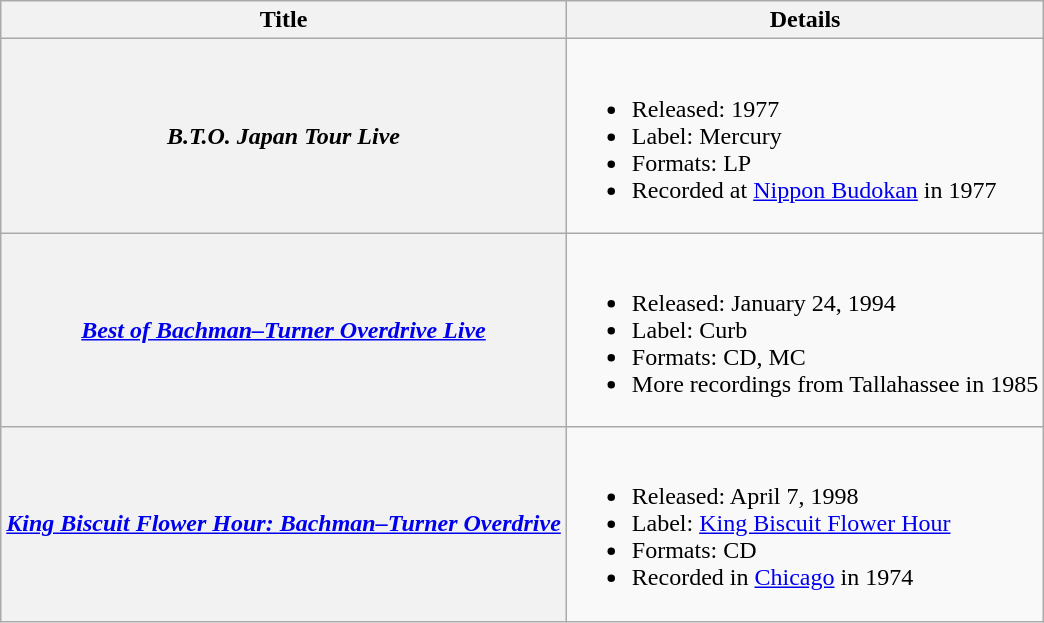<table class="wikitable">
<tr>
<th>Title</th>
<th>Details</th>
</tr>
<tr>
<th><em>B.T.O. Japan Tour Live</em></th>
<td><br><ul><li>Released: 1977</li><li>Label: Mercury</li><li>Formats: LP</li><li>Recorded at <a href='#'>Nippon Budokan</a> in 1977</li></ul></td>
</tr>
<tr>
<th><em><a href='#'>Best of Bachman–Turner Overdrive Live</a></em></th>
<td><br><ul><li>Released: January 24, 1994</li><li>Label: Curb</li><li>Formats: CD, MC</li><li>More recordings from Tallahassee in 1985</li></ul></td>
</tr>
<tr>
<th><em><a href='#'>King Biscuit Flower Hour: Bachman–Turner Overdrive</a></em></th>
<td><br><ul><li>Released: April 7, 1998</li><li>Label: <a href='#'>King Biscuit Flower Hour</a></li><li>Formats: CD</li><li>Recorded in <a href='#'>Chicago</a> in 1974</li></ul></td>
</tr>
</table>
